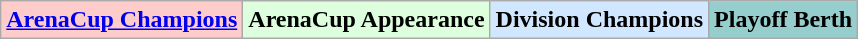<table class="wikitable">
<tr>
<td bgcolor="#FFCCCC"><strong><a href='#'>ArenaCup Champions</a></strong></td>
<td bgcolor="#DDFFDD"><strong>ArenaCup Appearance</strong></td>
<td bgcolor="#D0E7FF"><strong>Division Champions</strong></td>
<td bgcolor="#96CDCD"><strong>Playoff Berth</strong></td>
</tr>
</table>
